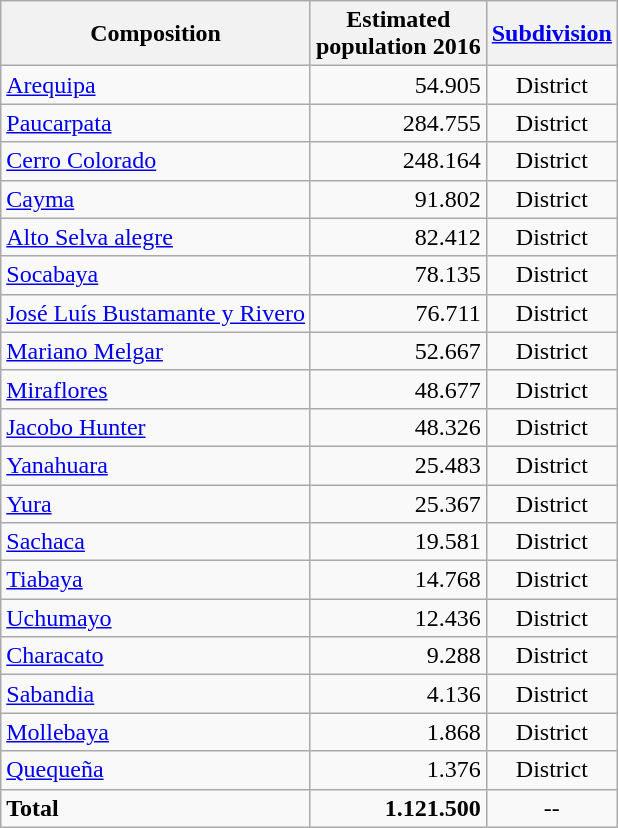<table class="wikitable">
<tr>
<th>Composition</th>
<th>Estimated <br>population 2016</th>
<th><a href='#'>Subdivision</a></th>
</tr>
<tr>
<td><a href='#'>Arequipa</a></td>
<td align=right>54.905</td>
<td align=center>District</td>
</tr>
<tr>
<td><a href='#'>Paucarpata</a></td>
<td align=right>284.755</td>
<td align=center>District</td>
</tr>
<tr>
<td><a href='#'>Cerro Colorado</a></td>
<td align=right>248.164</td>
<td align=center>District</td>
</tr>
<tr>
<td><a href='#'>Cayma</a></td>
<td align=right>91.802</td>
<td align=center>District</td>
</tr>
<tr>
<td><a href='#'>Alto Selva alegre</a></td>
<td align=right>82.412</td>
<td align=center>District</td>
</tr>
<tr>
<td><a href='#'>Socabaya</a></td>
<td align=right>78.135</td>
<td align=center>District</td>
</tr>
<tr>
<td><a href='#'>José Luís Bustamante y Rivero</a></td>
<td align=right>76.711</td>
<td align=center>District</td>
</tr>
<tr>
<td><a href='#'>Mariano Melgar</a></td>
<td align=right>52.667</td>
<td align=center>District</td>
</tr>
<tr>
<td><a href='#'>Miraflores</a></td>
<td align=right>48.677</td>
<td align=center>District</td>
</tr>
<tr>
<td><a href='#'>Jacobo Hunter</a></td>
<td align=right>48.326</td>
<td align=center>District</td>
</tr>
<tr>
<td><a href='#'>Yanahuara</a></td>
<td align=right>25.483</td>
<td align=center>District</td>
</tr>
<tr>
<td><a href='#'>Yura</a></td>
<td align=right>25.367</td>
<td align=center>District</td>
</tr>
<tr>
<td><a href='#'>Sachaca</a></td>
<td align=right>19.581</td>
<td align=center>District</td>
</tr>
<tr>
<td><a href='#'>Tiabaya</a></td>
<td align=right>14.768</td>
<td align=center>District</td>
</tr>
<tr>
<td><a href='#'>Uchumayo</a></td>
<td align=right>12.436</td>
<td align=center>District</td>
</tr>
<tr>
<td><a href='#'>Characato</a></td>
<td align=right>9.288</td>
<td align=center>District</td>
</tr>
<tr>
<td><a href='#'>Sabandia</a></td>
<td align=right>4.136</td>
<td align=center>District</td>
</tr>
<tr>
<td><a href='#'>Mollebaya</a></td>
<td align=right>1.868</td>
<td align=center>District</td>
</tr>
<tr>
<td><a href='#'>Quequeña</a></td>
<td align=right>1.376</td>
<td align=center>District</td>
</tr>
<tr>
<td><strong>Total</strong></td>
<td align=right><strong>1.121.500</strong></td>
<td align=center>--</td>
</tr>
</table>
